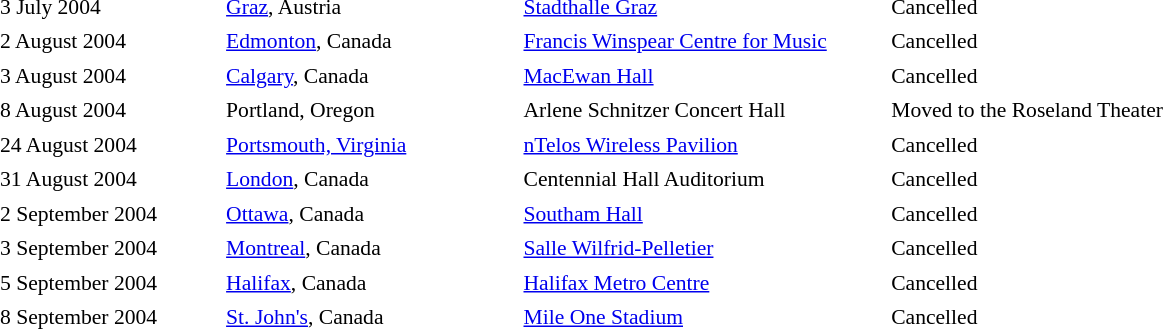<table cellpadding="2" style="border:0 solid darkgrey; font-size:90%">
<tr>
<th style="width:150px;"></th>
<th style="width:200px;"></th>
<th style="width:250px;"></th>
<th style="width:700px;"></th>
</tr>
<tr border="0">
</tr>
<tr>
<td>3 July 2004</td>
<td><a href='#'>Graz</a>, Austria</td>
<td><a href='#'>Stadthalle Graz</a></td>
<td>Cancelled</td>
</tr>
<tr>
<td>2 August 2004</td>
<td><a href='#'>Edmonton</a>, Canada</td>
<td><a href='#'>Francis Winspear Centre for Music</a></td>
<td>Cancelled</td>
</tr>
<tr>
<td>3 August 2004</td>
<td><a href='#'>Calgary</a>, Canada</td>
<td><a href='#'>MacEwan Hall</a></td>
<td>Cancelled</td>
</tr>
<tr>
<td>8 August 2004</td>
<td>Portland, Oregon</td>
<td>Arlene Schnitzer Concert Hall</td>
<td>Moved to the Roseland Theater</td>
</tr>
<tr>
<td>24 August 2004</td>
<td><a href='#'>Portsmouth, Virginia</a></td>
<td><a href='#'>nTelos Wireless Pavilion</a></td>
<td>Cancelled</td>
</tr>
<tr>
<td>31 August 2004</td>
<td><a href='#'>London</a>, Canada</td>
<td>Centennial Hall Auditorium</td>
<td>Cancelled</td>
</tr>
<tr>
<td>2 September 2004</td>
<td><a href='#'>Ottawa</a>, Canada</td>
<td><a href='#'>Southam Hall</a></td>
<td>Cancelled</td>
</tr>
<tr>
<td>3 September 2004</td>
<td><a href='#'>Montreal</a>, Canada</td>
<td><a href='#'>Salle Wilfrid-Pelletier</a></td>
<td>Cancelled</td>
</tr>
<tr>
<td>5 September 2004</td>
<td><a href='#'>Halifax</a>, Canada</td>
<td><a href='#'>Halifax Metro Centre</a></td>
<td>Cancelled</td>
</tr>
<tr>
<td>8 September 2004</td>
<td><a href='#'>St. John's</a>, Canada</td>
<td><a href='#'>Mile One Stadium</a></td>
<td>Cancelled</td>
</tr>
<tr>
</tr>
</table>
